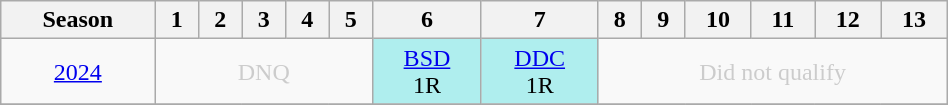<table class="wikitable" style="width:50%; margin:0">
<tr>
<th>Season</th>
<th>1</th>
<th>2</th>
<th>3</th>
<th>4</th>
<th>5</th>
<th>6</th>
<th>7</th>
<th>8</th>
<th>9</th>
<th>10</th>
<th>11</th>
<th>12</th>
<th>13</th>
</tr>
<tr>
<td style="text-align:center;"background:#efefef;"><a href='#'>2024</a></td>
<td colspan="5" style="text-align:center; color:#ccc;">DNQ</td>
<td style="text-align:center; background:#afeeee;"><a href='#'>BSD</a><br>1R</td>
<td style="text-align:center; background:#afeeee;"><a href='#'>DDC</a><br>1R</td>
<td colspan="6" style="text-align:center; color:#ccc;">Did not qualify</td>
</tr>
<tr>
</tr>
</table>
